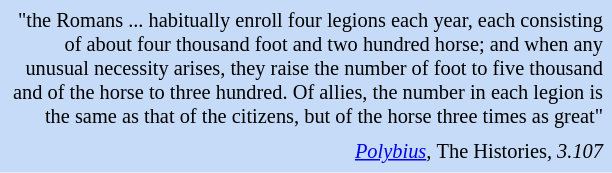<table class="toccolours" style="float: left; margin-right: 1em; margin-right: 2em; font-size: 85%; background:#c6dbf7; color:black; width:30em; max-width: 40%;" cellspacing="5">
<tr>
<td style="text-align: right;">"the Romans ... habitually enroll four legions each year, each consisting of about four thousand foot and two hundred horse; and when any unusual necessity arises, they raise the number of foot to five thousand and of the horse to three hundred. Of allies, the number in each legion is the same as that of the citizens, but of the horse three times as great"</td>
</tr>
<tr>
<td style="text-align: right;"><em><a href='#'>Polybius</a>, </em>The Histories<em>, 3.107</em></td>
</tr>
</table>
